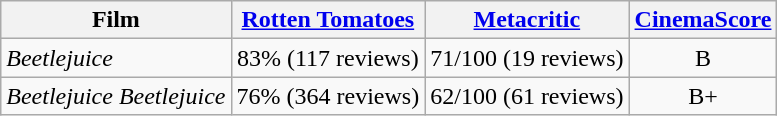<table class="wikitable sortable" style="text-align:center;">
<tr>
<th>Film</th>
<th><a href='#'>Rotten Tomatoes</a></th>
<th><a href='#'>Metacritic</a></th>
<th><a href='#'>CinemaScore</a></th>
</tr>
<tr>
<td style="text-align: left;"><em>Beetlejuice</em></td>
<td>83% (117 reviews)</td>
<td>71/100 (19 reviews)</td>
<td>B</td>
</tr>
<tr>
<td style="text-align: left;"><em>Beetlejuice Beetlejuice</em></td>
<td>76% (364 reviews)</td>
<td>62/100 (61 reviews)</td>
<td>B+</td>
</tr>
</table>
